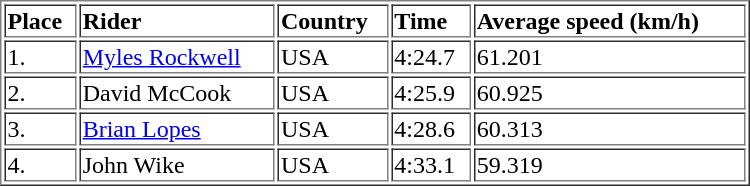<table border="1"  style="text-align:left; width:500px;">
<tr>
<th>Place</th>
<th>Rider</th>
<th>Country</th>
<th>Time</th>
<th>Average speed (km/h)</th>
</tr>
<tr>
<td>1.</td>
<td><a href='#'>Myles Rockwell</a></td>
<td>USA</td>
<td>4:24.7</td>
<td>61.201</td>
</tr>
<tr>
<td>2.</td>
<td>David McCook</td>
<td>USA</td>
<td>4:25.9</td>
<td>60.925</td>
</tr>
<tr>
<td>3.</td>
<td><a href='#'>Brian Lopes</a></td>
<td>USA</td>
<td>4:28.6</td>
<td>60.313</td>
</tr>
<tr>
<td>4.</td>
<td>John Wike</td>
<td>USA</td>
<td>4:33.1</td>
<td>59.319</td>
</tr>
</table>
